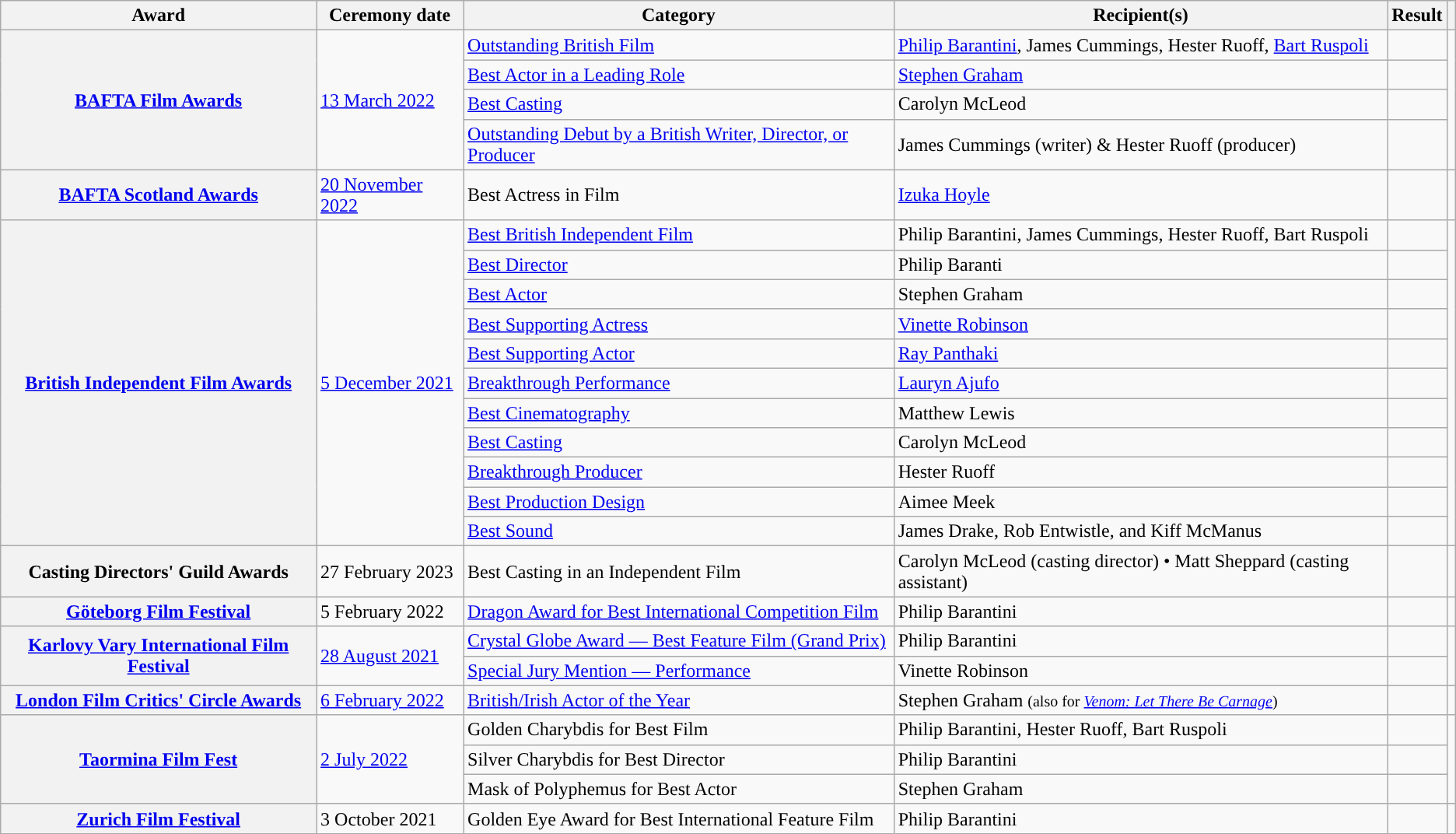<table class="wikitable sortable plainrowheaders">
<tr>
<th scope="col">Award</th>
<th scope="col">Ceremony date</th>
<th scope="col">Category</th>
<th scope="col">Recipient(s)</th>
<th scope="col">Result</th>
<th scope="col" class="unsortable"></th>
</tr>
<tr>
<th scope="row" rowspan="4"><a href='#'>BAFTA Film Awards</a></th>
<td rowspan="4"><a href='#'>13 March 2022</a></td>
<td><a href='#'>Outstanding British Film</a></td>
<td><a href='#'>Philip Barantini</a>, James Cummings, Hester Ruoff, <a href='#'>Bart Ruspoli</a></td>
<td></td>
<td rowspan="4" align="center"></td>
</tr>
<tr>
<td><a href='#'>Best Actor in a Leading Role</a></td>
<td><a href='#'>Stephen Graham</a></td>
<td></td>
</tr>
<tr>
<td><a href='#'>Best Casting</a></td>
<td>Carolyn McLeod</td>
<td></td>
</tr>
<tr>
<td><a href='#'>Outstanding Debut by a British Writer, Director, or Producer</a></td>
<td>James Cummings (writer) & Hester Ruoff (producer)</td>
<td></td>
</tr>
<tr>
<th scope="row"><a href='#'>BAFTA Scotland Awards</a></th>
<td><a href='#'>20 November 2022</a></td>
<td>Best Actress in Film</td>
<td><a href='#'>Izuka Hoyle</a></td>
<td></td>
<td align="center"></td>
</tr>
<tr>
<th scope="row" rowspan="11"><a href='#'>British Independent Film Awards</a></th>
<td rowspan="11"><a href='#'>5 December 2021</a></td>
<td><a href='#'>Best British Independent Film</a></td>
<td>Philip Barantini, James Cummings, Hester Ruoff, Bart Ruspoli</td>
<td></td>
<td rowspan="11" align="center"></td>
</tr>
<tr>
<td><a href='#'>Best Director</a></td>
<td>Philip Baranti</td>
<td></td>
</tr>
<tr>
<td><a href='#'>Best Actor</a></td>
<td>Stephen Graham</td>
<td></td>
</tr>
<tr>
<td><a href='#'>Best Supporting Actress</a></td>
<td><a href='#'>Vinette Robinson</a></td>
<td></td>
</tr>
<tr>
<td><a href='#'>Best Supporting Actor</a></td>
<td><a href='#'>Ray Panthaki</a></td>
<td></td>
</tr>
<tr>
<td><a href='#'>Breakthrough Performance</a></td>
<td><a href='#'>Lauryn Ajufo</a></td>
<td></td>
</tr>
<tr>
<td><a href='#'>Best Cinematography</a></td>
<td>Matthew Lewis</td>
<td></td>
</tr>
<tr>
<td><a href='#'>Best Casting</a></td>
<td>Carolyn McLeod</td>
<td></td>
</tr>
<tr>
<td><a href='#'>Breakthrough Producer</a></td>
<td>Hester Ruoff</td>
<td></td>
</tr>
<tr>
<td><a href='#'>Best Production Design</a></td>
<td>Aimee Meek</td>
<td></td>
</tr>
<tr>
<td><a href='#'>Best Sound</a></td>
<td>James Drake, Rob Entwistle, and Kiff McManus</td>
<td></td>
</tr>
<tr>
<th scope="row">Casting Directors' Guild Awards</th>
<td>27 February 2023</td>
<td>Best Casting in an Independent Film</td>
<td>Carolyn McLeod (casting director) • Matt Sheppard (casting assistant)</td>
<td></td>
<td align="center"></td>
</tr>
<tr>
<th scope="row"><a href='#'>Göteborg Film Festival</a></th>
<td>5 February 2022</td>
<td><a href='#'>Dragon Award for Best International Competition Film</a></td>
<td>Philip Barantini</td>
<td></td>
<td align="center"></td>
</tr>
<tr>
<th rowspan="2" scope="row"><a href='#'>Karlovy Vary International Film Festival</a></th>
<td rowspan="2"><a href='#'>28 August 2021</a></td>
<td><a href='#'>Crystal Globe Award — Best Feature Film (Grand Prix)</a></td>
<td>Philip Barantini</td>
<td></td>
<td rowspan="2" align="center"></td>
</tr>
<tr>
<td><a href='#'>Special Jury Mention — Performance</a></td>
<td>Vinette Robinson</td>
<td></td>
</tr>
<tr>
<th scope="row"><a href='#'>London Film Critics' Circle Awards</a></th>
<td><a href='#'>6 February 2022</a></td>
<td><a href='#'>British/Irish Actor of the Year</a></td>
<td>Stephen Graham <small>(also for <em><a href='#'>Venom: Let There Be Carnage</a></em>)</small></td>
<td></td>
<td align="center"></td>
</tr>
<tr>
<th rowspan="3" scope="row"><a href='#'>Taormina Film Fest</a></th>
<td rowspan="3"><a href='#'>2 July 2022</a></td>
<td>Golden Charybdis for Best Film</td>
<td>Philip Barantini, Hester Ruoff, Bart Ruspoli</td>
<td></td>
<td rowspan="3" align="center"></td>
</tr>
<tr>
<td>Silver Charybdis for Best Director</td>
<td>Philip Barantini</td>
<td></td>
</tr>
<tr>
<td>Mask of Polyphemus for Best Actor</td>
<td>Stephen Graham</td>
<td></td>
</tr>
<tr>
<th scope="row"><a href='#'>Zurich Film Festival</a></th>
<td>3 October 2021</td>
<td>Golden Eye Award for Best International Feature Film</td>
<td>Philip Barantini</td>
<td></td>
<td align="center"></td>
</tr>
</table>
